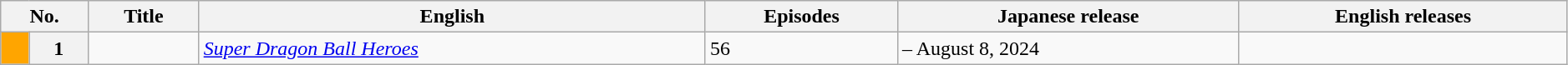<table class="wikitable" width="99%">
<tr>
<th colspan="2">No.</th>
<th>Title</th>
<th>English</th>
<th>Episodes</th>
<th>Japanese release</th>
<th>English  releases</th>
</tr>
<tr>
<th style="background:orange;"></th>
<th>1</th>
<td></td>
<td><em><a href='#'>Super Dragon Ball Heroes</a></em></td>
<td>56</td>
<td> – August 8, 2024</td>
<td></td>
</tr>
</table>
